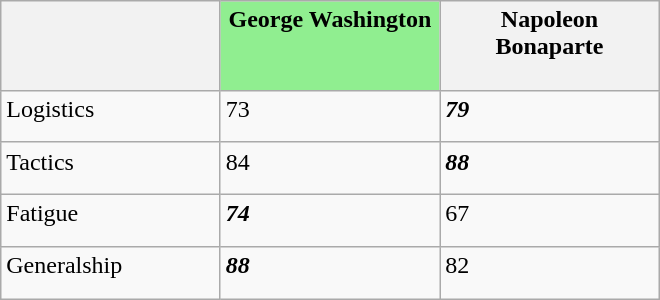<table class="wikitable" style="text-align:left; width:440px; height:200px">
<tr valign="top">
<th style="width:120px;"></th>
<th style="width:120px; background:lightgreen;">George Washington</th>
<th style="width:120px;">Napoleon Bonaparte</th>
</tr>
<tr valign="top">
<td>Logistics</td>
<td>73</td>
<td><strong><em>79</em></strong></td>
</tr>
<tr valign="top">
<td>Tactics</td>
<td>84</td>
<td><strong><em>88</em></strong></td>
</tr>
<tr valign="top">
<td>Fatigue</td>
<td><strong><em>74</em></strong></td>
<td>67</td>
</tr>
<tr valign="top">
<td>Generalship</td>
<td><strong><em>88</em></strong></td>
<td>82</td>
</tr>
</table>
